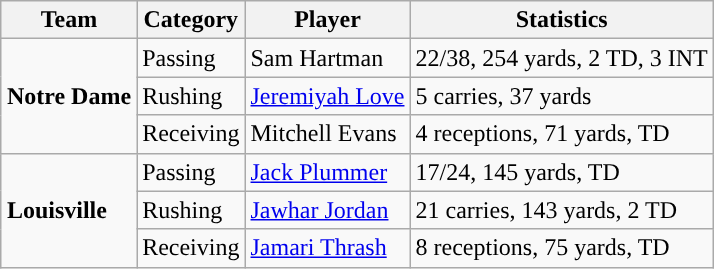<table class="wikitable" style="float: right;">
<tr>
<th>Team</th>
<th>Category</th>
<th>Player</th>
<th>Statistics</th>
</tr>
<tr>
<td rowspan=3><strong>Notre Dame</strong></td>
<td>Passing</td>
<td>Sam Hartman</td>
<td>22/38, 254 yards, 2 TD, 3 INT</td>
</tr>
<tr>
<td>Rushing</td>
<td><a href='#'>Jeremiyah Love</a></td>
<td>5 carries, 37 yards</td>
</tr>
<tr>
<td>Receiving</td>
<td>Mitchell Evans</td>
<td>4 receptions, 71 yards, TD</td>
</tr>
<tr>
<td rowspan=3><strong>Louisville</strong></td>
<td>Passing</td>
<td><a href='#'>Jack Plummer</a></td>
<td>17/24, 145 yards, TD</td>
</tr>
<tr>
<td>Rushing</td>
<td><a href='#'>Jawhar Jordan</a></td>
<td>21 carries, 143 yards, 2 TD</td>
</tr>
<tr>
<td>Receiving</td>
<td><a href='#'>Jamari Thrash</a></td>
<td>8 receptions, 75 yards, TD</td>
</tr>
</table>
